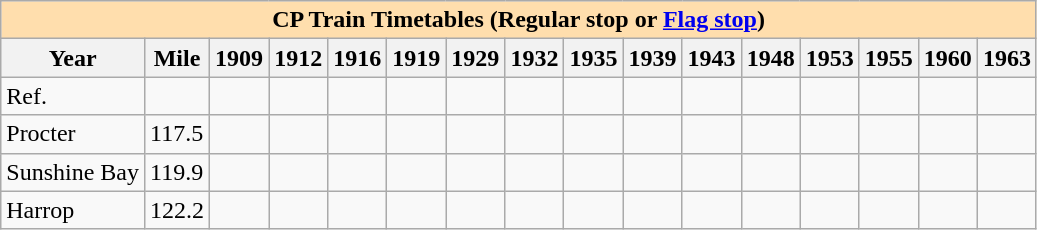<table class="wikitable">
<tr>
<th colspan="16" style="background:#ffdead;">CP Train Timetables (Regular stop or <a href='#'>Flag stop</a>)</th>
</tr>
<tr>
<th>Year</th>
<th>Mile</th>
<th>1909</th>
<th>1912</th>
<th>1916</th>
<th>1919</th>
<th>1929</th>
<th>1932</th>
<th>1935</th>
<th>1939</th>
<th>1943</th>
<th>1948</th>
<th>1953</th>
<th>1955</th>
<th>1960</th>
<th>1963</th>
</tr>
<tr>
<td>Ref.</td>
<td></td>
<td></td>
<td></td>
<td></td>
<td></td>
<td></td>
<td></td>
<td></td>
<td></td>
<td></td>
<td></td>
<td></td>
<td></td>
<td></td>
<td></td>
</tr>
<tr>
<td>Procter</td>
<td>117.5</td>
<td></td>
<td></td>
<td></td>
<td></td>
<td></td>
<td></td>
<td></td>
<td></td>
<td></td>
<td></td>
<td></td>
<td></td>
<td></td>
<td></td>
</tr>
<tr>
<td>Sunshine Bay</td>
<td>119.9</td>
<td></td>
<td></td>
<td></td>
<td></td>
<td></td>
<td></td>
<td></td>
<td></td>
<td></td>
<td></td>
<td></td>
<td></td>
<td></td>
<td></td>
</tr>
<tr>
<td>Harrop</td>
<td>122.2</td>
<td></td>
<td></td>
<td></td>
<td></td>
<td></td>
<td></td>
<td></td>
<td></td>
<td></td>
<td></td>
<td></td>
<td></td>
<td></td>
<td></td>
</tr>
</table>
